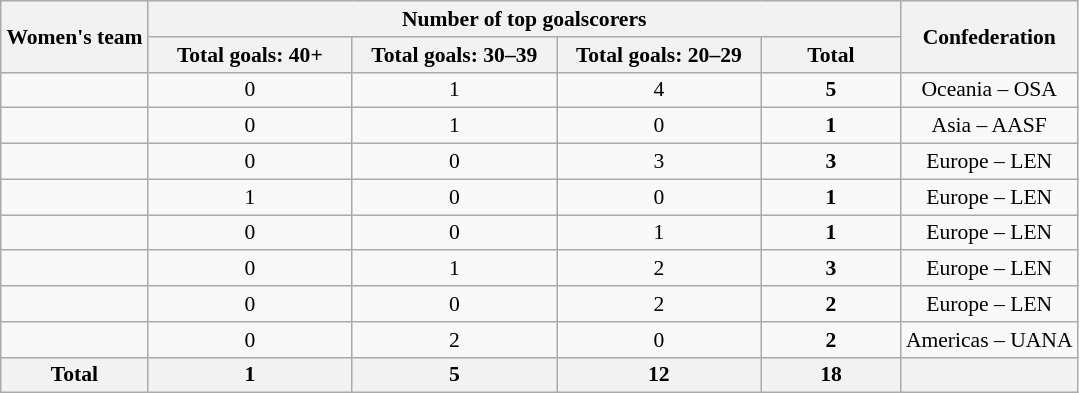<table class="wikitable sortable" style="text-align: center; font-size: 90%; margin-left: 1em;">
<tr>
<th rowspan="2">Women's team</th>
<th colspan="4">Number of top goalscorers</th>
<th rowspan="2">Confederation</th>
</tr>
<tr>
<th style="width: 9em;">Total goals: 40+</th>
<th style="width: 9em;">Total goals: 30–39</th>
<th style="width: 9em;">Total goals: 20–29</th>
<th style="width: 6em;">Total</th>
</tr>
<tr>
<td style="text-align: left;"></td>
<td>0</td>
<td>1</td>
<td>4</td>
<td><strong>5</strong></td>
<td>Oceania – OSA</td>
</tr>
<tr>
<td style="text-align: left;"></td>
<td>0</td>
<td>1</td>
<td>0</td>
<td><strong>1</strong></td>
<td>Asia – AASF</td>
</tr>
<tr>
<td style="text-align: left;"></td>
<td>0</td>
<td>0</td>
<td>3</td>
<td><strong>3</strong></td>
<td>Europe – LEN</td>
</tr>
<tr>
<td style="text-align: left;"></td>
<td>1</td>
<td>0</td>
<td>0</td>
<td><strong>1</strong></td>
<td>Europe – LEN</td>
</tr>
<tr>
<td style="text-align: left;"></td>
<td>0</td>
<td>0</td>
<td>1</td>
<td><strong>1</strong></td>
<td>Europe – LEN</td>
</tr>
<tr>
<td style="text-align: left;"></td>
<td>0</td>
<td>1</td>
<td>2</td>
<td><strong>3</strong></td>
<td>Europe – LEN</td>
</tr>
<tr>
<td style="text-align: left;"></td>
<td>0</td>
<td>0</td>
<td>2</td>
<td><strong>2</strong></td>
<td>Europe – LEN</td>
</tr>
<tr>
<td style="text-align: left;"></td>
<td>0</td>
<td>2</td>
<td>0</td>
<td><strong>2</strong></td>
<td>Americas – UANA</td>
</tr>
<tr>
<th>Total</th>
<th>1</th>
<th>5</th>
<th>12</th>
<th>18</th>
<th></th>
</tr>
</table>
